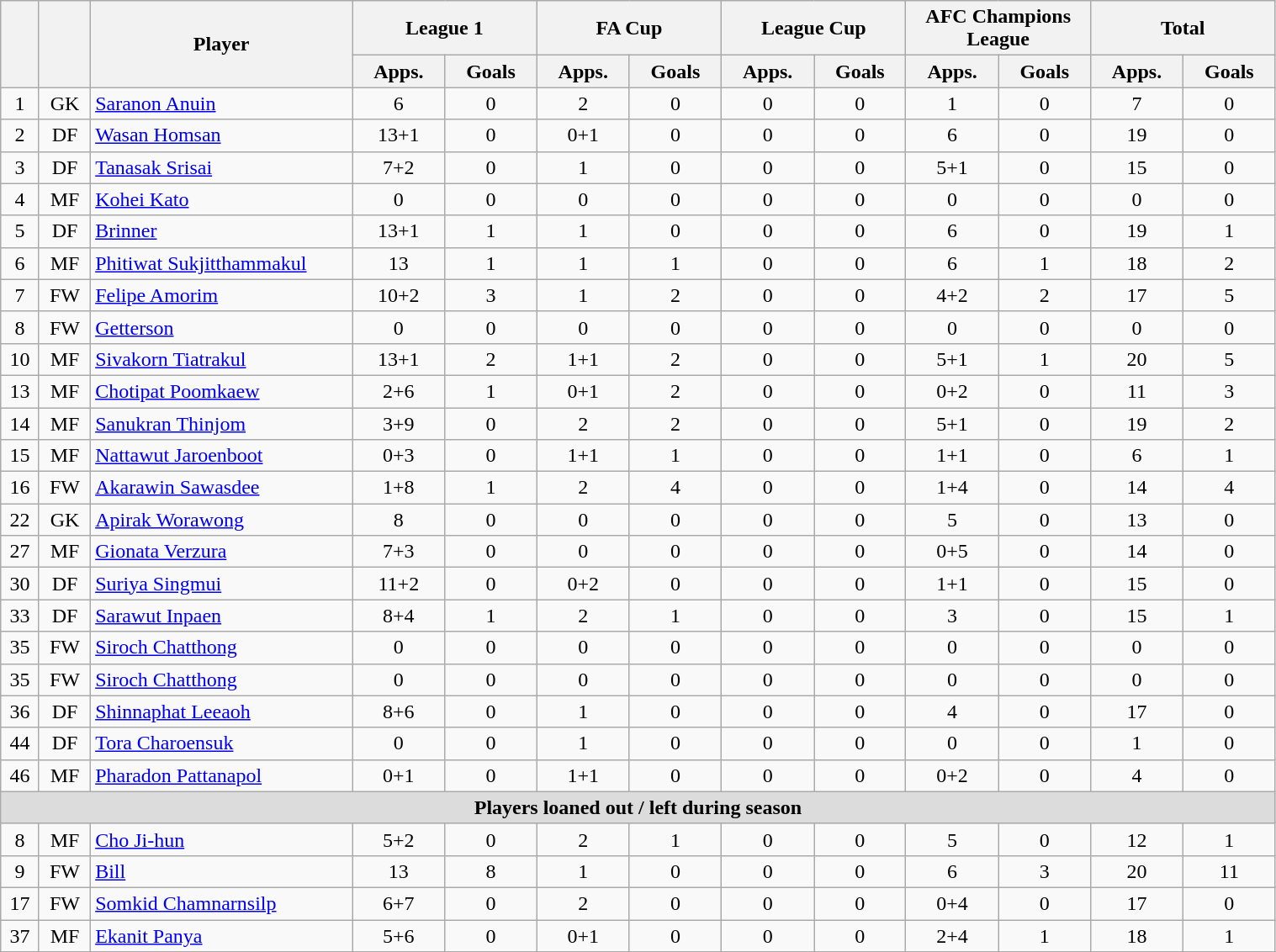<table class="wikitable" style="text-align:center; font-size:100%; width:80%;">
<tr>
<th rowspan=2></th>
<th rowspan=2></th>
<th rowspan=2 width="200">Player</th>
<th colspan=2 width="105">League 1</th>
<th colspan=2 width="105">FA Cup</th>
<th colspan=2 width="105">League Cup</th>
<th colspan=2 width="105">AFC Champions League</th>
<th colspan=2 width="105">Total</th>
</tr>
<tr>
<th>Apps.</th>
<th>Goals</th>
<th>Apps.</th>
<th>Goals</th>
<th>Apps.</th>
<th>Goals</th>
<th>Apps.</th>
<th>Goals</th>
<th>Apps.</th>
<th>Goals</th>
</tr>
<tr>
<td>1</td>
<td>GK</td>
<td align="left"> <a href='#'>Saranon Anuin</a></td>
<td>6</td>
<td>0</td>
<td>2</td>
<td>0</td>
<td>0</td>
<td>0</td>
<td>1</td>
<td>0</td>
<td>7</td>
<td>0</td>
</tr>
<tr>
<td>2</td>
<td>DF</td>
<td align="left"> <a href='#'>Wasan Homsan</a></td>
<td>13+1</td>
<td>0</td>
<td>0+1</td>
<td>0</td>
<td>0</td>
<td>0</td>
<td>6</td>
<td>0</td>
<td>19</td>
<td>0</td>
</tr>
<tr>
<td>3</td>
<td>DF</td>
<td align="left"> <a href='#'>Tanasak Srisai</a></td>
<td>7+2</td>
<td>0</td>
<td>1</td>
<td>0</td>
<td>0</td>
<td>0</td>
<td>5+1</td>
<td>0</td>
<td>15</td>
<td>0</td>
</tr>
<tr>
<td>4</td>
<td>MF</td>
<td align="left"> <a href='#'>Kohei Kato</a></td>
<td>0</td>
<td>0</td>
<td>0</td>
<td>0</td>
<td>0</td>
<td>0</td>
<td>0</td>
<td>0</td>
<td>0</td>
<td>0</td>
</tr>
<tr>
<td>5</td>
<td>DF</td>
<td align="left"> <a href='#'>Brinner</a></td>
<td>13+1</td>
<td>1</td>
<td>1</td>
<td>0</td>
<td>0</td>
<td>0</td>
<td>6</td>
<td>0</td>
<td>19</td>
<td>1</td>
</tr>
<tr>
<td>6</td>
<td>MF</td>
<td align="left"> <a href='#'>Phitiwat Sukjitthammakul</a></td>
<td>13</td>
<td>1</td>
<td>1</td>
<td>1</td>
<td>0</td>
<td>0</td>
<td>6</td>
<td>1</td>
<td>18</td>
<td>2</td>
</tr>
<tr>
<td>7</td>
<td>FW</td>
<td align="left"> <a href='#'>Felipe Amorim</a></td>
<td>10+2</td>
<td>3</td>
<td>1</td>
<td>2</td>
<td>0</td>
<td>0</td>
<td>4+2</td>
<td>2</td>
<td>17</td>
<td>5</td>
</tr>
<tr>
<td>8</td>
<td>FW</td>
<td align="left"> <a href='#'>Getterson</a></td>
<td>0</td>
<td>0</td>
<td>0</td>
<td>0</td>
<td>0</td>
<td>0</td>
<td>0</td>
<td>0</td>
<td>0</td>
<td>0</td>
</tr>
<tr>
<td>10</td>
<td>MF</td>
<td align="left"> <a href='#'>Sivakorn Tiatrakul</a></td>
<td>13+1</td>
<td>2</td>
<td>1+1</td>
<td>2</td>
<td>0</td>
<td>0</td>
<td>5+1</td>
<td>1</td>
<td>20</td>
<td>5</td>
</tr>
<tr>
<td>13</td>
<td>MF</td>
<td align="left"> <a href='#'>Chotipat Poomkaew</a></td>
<td>2+6</td>
<td>1</td>
<td>0+1</td>
<td>2</td>
<td>0</td>
<td>0</td>
<td>0+2</td>
<td>0</td>
<td>11</td>
<td>3</td>
</tr>
<tr>
<td>14</td>
<td>MF</td>
<td align="left"> <a href='#'>Sanukran Thinjom</a></td>
<td>3+9</td>
<td>0</td>
<td>2</td>
<td>2</td>
<td>0</td>
<td>0</td>
<td>5+1</td>
<td>0</td>
<td>19</td>
<td>2</td>
</tr>
<tr>
<td>15</td>
<td>MF</td>
<td align="left"> <a href='#'>Nattawut Jaroenboot</a></td>
<td>0+3</td>
<td>0</td>
<td>1+1</td>
<td>1</td>
<td>0</td>
<td>0</td>
<td>1+1</td>
<td>0</td>
<td>6</td>
<td>1</td>
</tr>
<tr>
<td>16</td>
<td>FW</td>
<td align="left"> <a href='#'>Akarawin Sawasdee</a></td>
<td>1+8</td>
<td>1</td>
<td>2</td>
<td>4</td>
<td>0</td>
<td>0</td>
<td>1+4</td>
<td>0</td>
<td>14</td>
<td>4</td>
</tr>
<tr>
<td>22</td>
<td>GK</td>
<td align="left"> <a href='#'>Apirak Worawong</a></td>
<td>8</td>
<td>0</td>
<td>0</td>
<td>0</td>
<td>0</td>
<td>0</td>
<td>5</td>
<td>0</td>
<td>13</td>
<td>0</td>
</tr>
<tr>
<td>27</td>
<td>MF</td>
<td align="left"> <a href='#'>Gionata Verzura</a></td>
<td>7+3</td>
<td>0</td>
<td>0</td>
<td>0</td>
<td>0</td>
<td>0</td>
<td>0+5</td>
<td>0</td>
<td>14</td>
<td>0</td>
</tr>
<tr>
<td>30</td>
<td>DF</td>
<td align="left"> <a href='#'>Suriya Singmui</a></td>
<td>11+2</td>
<td>0</td>
<td>0+2</td>
<td>0</td>
<td>0</td>
<td>0</td>
<td>1+1</td>
<td>0</td>
<td>15</td>
<td>0</td>
</tr>
<tr>
<td>33</td>
<td>DF</td>
<td align="left"> <a href='#'>Sarawut Inpaen</a></td>
<td>8+4</td>
<td>1</td>
<td>2</td>
<td>1</td>
<td>0</td>
<td>0</td>
<td>3</td>
<td>0</td>
<td>15</td>
<td>1</td>
</tr>
<tr>
<td>35</td>
<td>FW</td>
<td align="left"> <a href='#'>Siroch Chatthong</a></td>
<td>0</td>
<td>0</td>
<td>0</td>
<td>0</td>
<td>0</td>
<td>0</td>
<td>0</td>
<td>0</td>
<td>0</td>
<td>0</td>
</tr>
<tr>
<td>35</td>
<td>FW</td>
<td align="left"> <a href='#'>Siroch Chatthong</a></td>
<td>0</td>
<td>0</td>
<td>0</td>
<td>0</td>
<td>0</td>
<td>0</td>
<td>0</td>
<td>0</td>
<td>0</td>
<td>0</td>
</tr>
<tr>
<td>36</td>
<td>DF</td>
<td align="left"> <a href='#'>Shinnaphat Leeaoh</a></td>
<td>8+6</td>
<td>0</td>
<td>1</td>
<td>0</td>
<td>0</td>
<td>0</td>
<td>4</td>
<td>0</td>
<td>17</td>
<td>0</td>
</tr>
<tr>
<td>44</td>
<td>DF</td>
<td align="left"> <a href='#'>Tora Charoensuk</a></td>
<td>0</td>
<td>0</td>
<td>1</td>
<td>0</td>
<td>0</td>
<td>0</td>
<td>0</td>
<td>0</td>
<td>1</td>
<td>0</td>
</tr>
<tr>
<td>46</td>
<td>MF</td>
<td align="left"> <a href='#'>Pharadon Pattanapol</a></td>
<td>0+1</td>
<td>0</td>
<td>1+1</td>
<td>0</td>
<td>0</td>
<td>0</td>
<td>0+2</td>
<td>0</td>
<td>4</td>
<td>0</td>
</tr>
<tr>
<th colspan="15" style="background:#dcdcdc; text-align:center;">Players loaned out / left during season</th>
</tr>
<tr>
<td>8</td>
<td>MF</td>
<td align="left"> <a href='#'>Cho Ji-hun</a></td>
<td>5+2</td>
<td>0</td>
<td>2</td>
<td>1</td>
<td>0</td>
<td>0</td>
<td>5</td>
<td>0</td>
<td>12</td>
<td>1</td>
</tr>
<tr>
<td>9</td>
<td>FW</td>
<td align="left"> <a href='#'>Bill</a></td>
<td>13</td>
<td>8</td>
<td>1</td>
<td>0</td>
<td>0</td>
<td>0</td>
<td>6</td>
<td>3</td>
<td>20</td>
<td>11</td>
</tr>
<tr>
<td>17</td>
<td>FW</td>
<td align="left"> <a href='#'>Somkid Chamnarnsilp</a></td>
<td>6+7</td>
<td>0</td>
<td>2</td>
<td>0</td>
<td>0</td>
<td>0</td>
<td>0+4</td>
<td>0</td>
<td>17</td>
<td>0</td>
</tr>
<tr>
<td>37</td>
<td>MF</td>
<td align="left"> <a href='#'>Ekanit Panya</a></td>
<td>5+6</td>
<td>0</td>
<td>0+1</td>
<td>0</td>
<td>0</td>
<td>0</td>
<td>2+4</td>
<td>1</td>
<td>18</td>
<td>1</td>
</tr>
<tr>
</tr>
</table>
